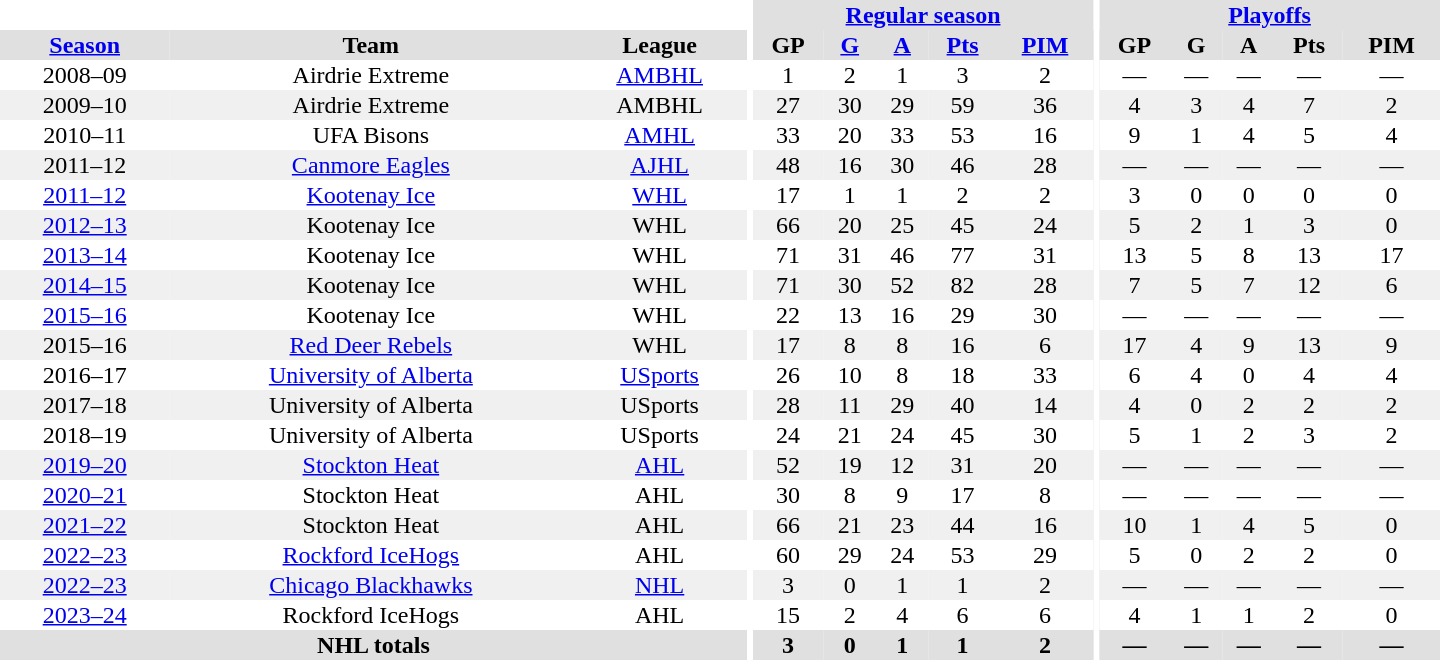<table border="0" cellpadding="1" cellspacing="0" style="text-align:center; width:60em">
<tr bgcolor="#e0e0e0">
<th colspan="3" bgcolor="#ffffff"></th>
<th rowspan="99" bgcolor="#ffffff"></th>
<th colspan="5"><a href='#'>Regular season</a></th>
<th rowspan="99" bgcolor="#ffffff"></th>
<th colspan="5"><a href='#'>Playoffs</a></th>
</tr>
<tr bgcolor="#e0e0e0">
<th><a href='#'>Season</a></th>
<th>Team</th>
<th>League</th>
<th>GP</th>
<th><a href='#'>G</a></th>
<th><a href='#'>A</a></th>
<th><a href='#'>Pts</a></th>
<th><a href='#'>PIM</a></th>
<th>GP</th>
<th>G</th>
<th>A</th>
<th>Pts</th>
<th>PIM</th>
</tr>
<tr>
<td>2008–09</td>
<td>Airdrie Extreme</td>
<td><a href='#'>AMBHL</a></td>
<td>1</td>
<td>2</td>
<td>1</td>
<td>3</td>
<td>2</td>
<td>—</td>
<td>—</td>
<td>—</td>
<td>—</td>
<td>—</td>
</tr>
<tr bgcolor="#f0f0f0">
<td>2009–10</td>
<td>Airdrie Extreme</td>
<td>AMBHL</td>
<td>27</td>
<td>30</td>
<td>29</td>
<td>59</td>
<td>36</td>
<td>4</td>
<td>3</td>
<td>4</td>
<td>7</td>
<td>2</td>
</tr>
<tr>
<td>2010–11</td>
<td>UFA Bisons</td>
<td><a href='#'>AMHL</a></td>
<td>33</td>
<td>20</td>
<td>33</td>
<td>53</td>
<td>16</td>
<td>9</td>
<td>1</td>
<td>4</td>
<td>5</td>
<td>4</td>
</tr>
<tr bgcolor="#f0f0f0">
<td>2011–12</td>
<td><a href='#'>Canmore Eagles</a></td>
<td><a href='#'>AJHL</a></td>
<td>48</td>
<td>16</td>
<td>30</td>
<td>46</td>
<td>28</td>
<td>—</td>
<td>—</td>
<td>—</td>
<td>—</td>
<td>—</td>
</tr>
<tr>
<td><a href='#'>2011–12</a></td>
<td><a href='#'>Kootenay Ice</a></td>
<td><a href='#'>WHL</a></td>
<td>17</td>
<td>1</td>
<td>1</td>
<td>2</td>
<td>2</td>
<td>3</td>
<td>0</td>
<td>0</td>
<td>0</td>
<td>0</td>
</tr>
<tr bgcolor="#f0f0f0">
<td><a href='#'>2012–13</a></td>
<td>Kootenay Ice</td>
<td>WHL</td>
<td>66</td>
<td>20</td>
<td>25</td>
<td>45</td>
<td>24</td>
<td>5</td>
<td>2</td>
<td>1</td>
<td>3</td>
<td>0</td>
</tr>
<tr>
<td><a href='#'>2013–14</a></td>
<td>Kootenay Ice</td>
<td>WHL</td>
<td>71</td>
<td>31</td>
<td>46</td>
<td>77</td>
<td>31</td>
<td>13</td>
<td>5</td>
<td>8</td>
<td>13</td>
<td>17</td>
</tr>
<tr bgcolor="#f0f0f0">
<td><a href='#'>2014–15</a></td>
<td>Kootenay Ice</td>
<td>WHL</td>
<td>71</td>
<td>30</td>
<td>52</td>
<td>82</td>
<td>28</td>
<td>7</td>
<td>5</td>
<td>7</td>
<td>12</td>
<td>6</td>
</tr>
<tr>
<td><a href='#'>2015–16</a></td>
<td>Kootenay Ice</td>
<td>WHL</td>
<td>22</td>
<td>13</td>
<td>16</td>
<td>29</td>
<td>30</td>
<td>—</td>
<td>—</td>
<td>—</td>
<td>—</td>
<td>—</td>
</tr>
<tr bgcolor="#f0f0f0">
<td>2015–16</td>
<td><a href='#'>Red Deer Rebels</a></td>
<td>WHL</td>
<td>17</td>
<td>8</td>
<td>8</td>
<td>16</td>
<td>6</td>
<td>17</td>
<td>4</td>
<td>9</td>
<td>13</td>
<td>9</td>
</tr>
<tr>
<td>2016–17</td>
<td><a href='#'>University of Alberta</a></td>
<td><a href='#'>USports</a></td>
<td>26</td>
<td>10</td>
<td>8</td>
<td>18</td>
<td>33</td>
<td>6</td>
<td>4</td>
<td>0</td>
<td>4</td>
<td>4</td>
</tr>
<tr bgcolor="#f0f0f0">
<td>2017–18</td>
<td>University of Alberta</td>
<td>USports</td>
<td>28</td>
<td>11</td>
<td>29</td>
<td>40</td>
<td>14</td>
<td>4</td>
<td>0</td>
<td>2</td>
<td>2</td>
<td>2</td>
</tr>
<tr>
<td>2018–19</td>
<td>University of Alberta</td>
<td>USports</td>
<td>24</td>
<td>21</td>
<td>24</td>
<td>45</td>
<td>30</td>
<td>5</td>
<td>1</td>
<td>2</td>
<td>3</td>
<td>2</td>
</tr>
<tr bgcolor="#f0f0f0">
<td><a href='#'>2019–20</a></td>
<td><a href='#'>Stockton Heat</a></td>
<td><a href='#'>AHL</a></td>
<td>52</td>
<td>19</td>
<td>12</td>
<td>31</td>
<td>20</td>
<td>—</td>
<td>—</td>
<td>—</td>
<td>—</td>
<td>—</td>
</tr>
<tr>
<td><a href='#'>2020–21</a></td>
<td>Stockton Heat</td>
<td>AHL</td>
<td>30</td>
<td>8</td>
<td>9</td>
<td>17</td>
<td>8</td>
<td>—</td>
<td>—</td>
<td>—</td>
<td>—</td>
<td>—</td>
</tr>
<tr bgcolor="#f0f0f0">
<td><a href='#'>2021–22</a></td>
<td>Stockton Heat</td>
<td>AHL</td>
<td>66</td>
<td>21</td>
<td>23</td>
<td>44</td>
<td>16</td>
<td>10</td>
<td>1</td>
<td>4</td>
<td>5</td>
<td>0</td>
</tr>
<tr>
<td><a href='#'>2022–23</a></td>
<td><a href='#'>Rockford IceHogs</a></td>
<td>AHL</td>
<td>60</td>
<td>29</td>
<td>24</td>
<td>53</td>
<td>29</td>
<td>5</td>
<td>0</td>
<td>2</td>
<td>2</td>
<td>0</td>
</tr>
<tr bgcolor="#f0f0f0">
<td><a href='#'>2022–23</a></td>
<td><a href='#'>Chicago Blackhawks</a></td>
<td><a href='#'>NHL</a></td>
<td>3</td>
<td>0</td>
<td>1</td>
<td>1</td>
<td>2</td>
<td>—</td>
<td>—</td>
<td>—</td>
<td>—</td>
<td>—</td>
</tr>
<tr>
<td><a href='#'>2023–24</a></td>
<td>Rockford IceHogs</td>
<td>AHL</td>
<td>15</td>
<td>2</td>
<td>4</td>
<td>6</td>
<td>6</td>
<td>4</td>
<td>1</td>
<td>1</td>
<td>2</td>
<td>0</td>
</tr>
<tr bgcolor="#e0e0e0">
<th colspan="3">NHL totals</th>
<th>3</th>
<th>0</th>
<th>1</th>
<th>1</th>
<th>2</th>
<th>—</th>
<th>—</th>
<th>—</th>
<th>—</th>
<th>—</th>
</tr>
</table>
